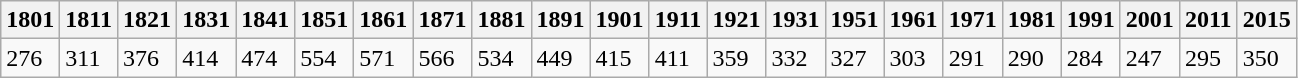<table class="wikitable">
<tr>
<th>1801</th>
<th>1811</th>
<th>1821</th>
<th>1831</th>
<th>1841</th>
<th>1851</th>
<th>1861</th>
<th>1871</th>
<th>1881</th>
<th>1891</th>
<th>1901</th>
<th>1911</th>
<th>1921</th>
<th>1931</th>
<th>1951</th>
<th>1961</th>
<th>1971</th>
<th>1981</th>
<th>1991</th>
<th>2001</th>
<th>2011</th>
<th>2015</th>
</tr>
<tr>
<td>276</td>
<td>311</td>
<td>376</td>
<td>414</td>
<td>474</td>
<td>554</td>
<td>571</td>
<td>566</td>
<td>534</td>
<td>449</td>
<td>415</td>
<td>411</td>
<td>359</td>
<td>332</td>
<td>327</td>
<td>303</td>
<td>291</td>
<td>290</td>
<td>284</td>
<td>247</td>
<td>295</td>
<td>350</td>
</tr>
</table>
